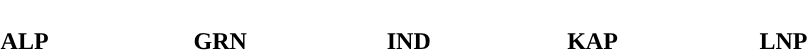<table style="width:50%; text-align:center;">
<tr style="color:white;">
<td style="color:white; background:"><strong>36</strong></td>
<td style="background:"><strong>1</strong></td>
<td style="background:"><strong>1</strong></td>
<td style="background:"><strong>3</strong></td>
<td style="background:"><strong>52</strong></td>
</tr>
<tr>
<td style="color:"><strong>ALP</strong></td>
<td><span><strong>GRN</strong></span></td>
<td style="color: black;"><strong>IND</strong></td>
<td style="color:"><strong>KAP</strong></td>
<td><span><strong>LNP</strong></span></td>
</tr>
</table>
